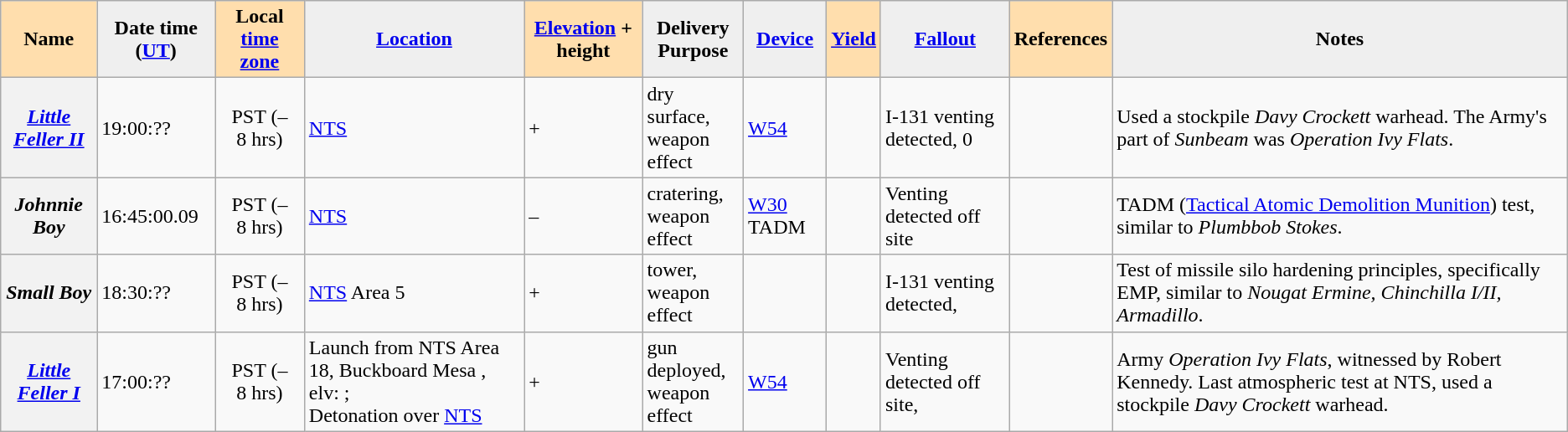<table class="wikitable sortable">
<tr>
<th style="background:#ffdead;">Name </th>
<th style="background:#efefef;">Date time (<a href='#'>UT</a>)</th>
<th style="background:#ffdead;">Local <a href='#'>time zone</a></th>
<th style="background:#efefef;"><a href='#'>Location</a></th>
<th style="background:#ffdead;"><a href='#'>Elevation</a> + height </th>
<th style="background:#efefef;">Delivery <br>Purpose </th>
<th style="background:#efefef;"><a href='#'>Device</a></th>
<th style="background:#ffdead;"><a href='#'>Yield</a></th>
<th style="background:#efefef;" class="unsortable"><a href='#'>Fallout</a></th>
<th style="background:#ffdead;" class="unsortable">References</th>
<th style="background:#efefef;" class="unsortable">Notes</th>
</tr>
<tr>
<th><em><a href='#'>Little Feller II</a></em></th>
<td> 19:00:??</td>
<td style="text-align:center;">PST (–8 hrs)<br></td>
<td><a href='#'>NTS</a> </td>
<td> + </td>
<td>dry surface,<br>weapon effect</td>
<td><a href='#'>W54</a></td>
<td style="text-align:center;"></td>
<td>I-131 venting detected, 0</td>
<td></td>
<td>Used a stockpile <em>Davy Crockett</em> warhead.  The Army's part of <em>Sunbeam</em> was <em>Operation Ivy Flats</em>.</td>
</tr>
<tr>
<th><em>Johnnie Boy</em></th>
<td> 16:45:00.09</td>
<td style="text-align:center;">PST (–8 hrs)<br></td>
<td><a href='#'>NTS</a> </td>
<td>–</td>
<td>cratering,<br>weapon effect</td>
<td><a href='#'>W30</a> TADM</td>
<td style="text-align:center;"></td>
<td>Venting detected off site</td>
<td></td>
<td>TADM (<a href='#'>Tactical Atomic Demolition Munition</a>) test, similar to <em>Plumbbob Stokes</em>.</td>
</tr>
<tr>
<th><em>Small Boy</em></th>
<td> 18:30:??</td>
<td style="text-align:center;">PST (–8 hrs)<br></td>
<td><a href='#'>NTS</a> Area 5 </td>
<td> + </td>
<td>tower,<br>weapon effect</td>
<td></td>
<td style="text-align:center;"></td>
<td>I-131 venting detected, </td>
<td></td>
<td>Test of missile silo hardening principles, specifically EMP,  similar to <em>Nougat Ermine, Chinchilla I/II, Armadillo</em>.</td>
</tr>
<tr>
<th><em><a href='#'>Little Feller I</a></em></th>
<td> 17:00:??</td>
<td style="text-align:center;">PST (–8 hrs)<br></td>
<td>Launch from NTS Area 18, Buckboard Mesa , elv: ;<br>Detonation over <a href='#'>NTS</a> </td>
<td> + </td>
<td>gun deployed,<br>weapon effect</td>
<td><a href='#'>W54</a></td>
<td style="text-align:center;"></td>
<td>Venting detected off site, </td>
<td></td>
<td>Army <em>Operation Ivy Flats</em>, witnessed by Robert Kennedy. Last atmospheric test at NTS, used a stockpile <em>Davy Crockett</em> warhead.</td>
</tr>
</table>
